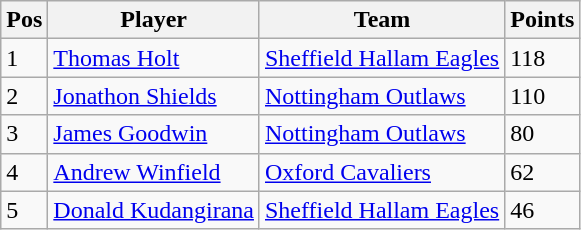<table class="wikitable">
<tr>
<th>Pos</th>
<th>Player</th>
<th>Team</th>
<th>Points</th>
</tr>
<tr>
<td>1</td>
<td><a href='#'>Thomas Holt</a></td>
<td><a href='#'>Sheffield Hallam Eagles</a></td>
<td>118</td>
</tr>
<tr>
<td>2</td>
<td><a href='#'>Jonathon Shields</a></td>
<td><a href='#'>Nottingham Outlaws</a></td>
<td>110</td>
</tr>
<tr>
<td>3</td>
<td><a href='#'>James Goodwin</a></td>
<td><a href='#'>Nottingham Outlaws</a></td>
<td>80</td>
</tr>
<tr>
<td>4</td>
<td><a href='#'>Andrew Winfield</a></td>
<td><a href='#'>Oxford Cavaliers</a></td>
<td>62</td>
</tr>
<tr>
<td>5</td>
<td><a href='#'>Donald Kudangirana</a></td>
<td><a href='#'>Sheffield Hallam Eagles</a></td>
<td>46</td>
</tr>
</table>
